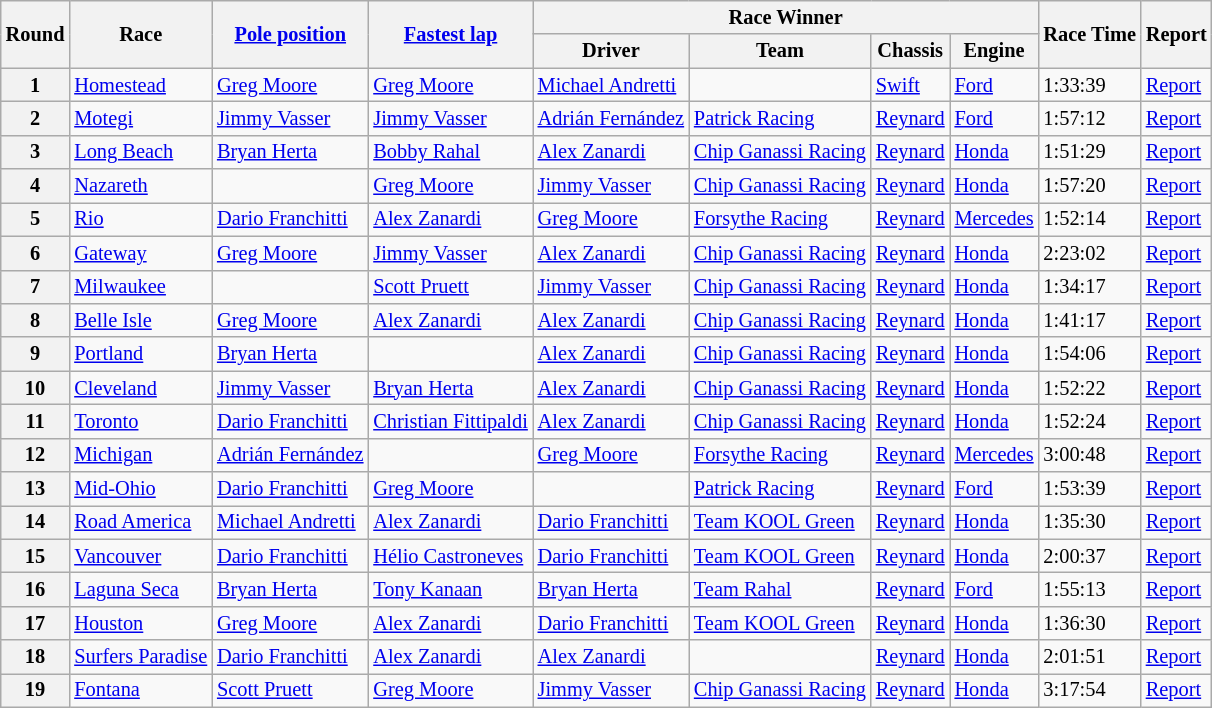<table class="wikitable" style="font-size: 85%;">
<tr>
<th rowspan=2>Round</th>
<th rowspan=2>Race</th>
<th rowspan=2><a href='#'>Pole position</a></th>
<th rowspan=2><a href='#'>Fastest lap</a></th>
<th colspan=4>Race Winner</th>
<th rowspan="2">Race Time</th>
<th rowspan=2>Report</th>
</tr>
<tr>
<th>Driver</th>
<th>Team</th>
<th>Chassis</th>
<th>Engine</th>
</tr>
<tr>
<th>1</th>
<td> <a href='#'>Homestead</a></td>
<td> <a href='#'>Greg Moore</a></td>
<td> <a href='#'>Greg Moore</a></td>
<td> <a href='#'>Michael Andretti</a></td>
<td></td>
<td><a href='#'>Swift</a></td>
<td><a href='#'>Ford</a></td>
<td>1:33:39</td>
<td><a href='#'>Report</a></td>
</tr>
<tr>
<th>2</th>
<td> <a href='#'>Motegi</a></td>
<td> <a href='#'>Jimmy Vasser</a></td>
<td> <a href='#'>Jimmy Vasser</a></td>
<td> <a href='#'>Adrián Fernández</a></td>
<td><a href='#'>Patrick Racing</a></td>
<td><a href='#'>Reynard</a></td>
<td><a href='#'>Ford</a></td>
<td>1:57:12</td>
<td><a href='#'>Report</a></td>
</tr>
<tr>
<th>3</th>
<td> <a href='#'>Long Beach</a></td>
<td> <a href='#'>Bryan Herta</a></td>
<td> <a href='#'>Bobby Rahal</a></td>
<td> <a href='#'>Alex Zanardi</a></td>
<td><a href='#'>Chip Ganassi Racing</a></td>
<td><a href='#'>Reynard</a></td>
<td><a href='#'>Honda</a></td>
<td>1:51:29</td>
<td><a href='#'>Report</a></td>
</tr>
<tr>
<th>4</th>
<td> <a href='#'>Nazareth</a></td>
<td></td>
<td> <a href='#'>Greg Moore</a></td>
<td> <a href='#'>Jimmy Vasser</a></td>
<td><a href='#'>Chip Ganassi Racing</a></td>
<td><a href='#'>Reynard</a></td>
<td><a href='#'>Honda</a></td>
<td>1:57:20</td>
<td><a href='#'>Report</a></td>
</tr>
<tr>
<th>5</th>
<td> <a href='#'>Rio</a></td>
<td> <a href='#'>Dario Franchitti</a></td>
<td> <a href='#'>Alex Zanardi</a></td>
<td> <a href='#'>Greg Moore</a></td>
<td><a href='#'>Forsythe Racing</a></td>
<td><a href='#'>Reynard</a></td>
<td><a href='#'>Mercedes</a></td>
<td>1:52:14</td>
<td><a href='#'>Report</a></td>
</tr>
<tr>
<th>6</th>
<td> <a href='#'>Gateway</a></td>
<td> <a href='#'>Greg Moore</a></td>
<td> <a href='#'>Jimmy Vasser</a></td>
<td> <a href='#'>Alex Zanardi</a></td>
<td><a href='#'>Chip Ganassi Racing</a></td>
<td><a href='#'>Reynard</a></td>
<td><a href='#'>Honda</a></td>
<td>2:23:02</td>
<td><a href='#'>Report</a></td>
</tr>
<tr>
<th>7</th>
<td> <a href='#'>Milwaukee</a></td>
<td></td>
<td> <a href='#'>Scott Pruett</a></td>
<td> <a href='#'>Jimmy Vasser</a></td>
<td><a href='#'>Chip Ganassi Racing</a></td>
<td><a href='#'>Reynard</a></td>
<td><a href='#'>Honda</a></td>
<td>1:34:17</td>
<td><a href='#'>Report</a></td>
</tr>
<tr>
<th>8</th>
<td> <a href='#'>Belle Isle</a></td>
<td> <a href='#'>Greg Moore</a></td>
<td> <a href='#'>Alex Zanardi</a></td>
<td> <a href='#'>Alex Zanardi</a></td>
<td><a href='#'>Chip Ganassi Racing</a></td>
<td><a href='#'>Reynard</a></td>
<td><a href='#'>Honda</a></td>
<td>1:41:17</td>
<td><a href='#'>Report</a></td>
</tr>
<tr>
<th>9</th>
<td> <a href='#'>Portland</a></td>
<td> <a href='#'>Bryan Herta</a></td>
<td></td>
<td> <a href='#'>Alex Zanardi</a></td>
<td><a href='#'>Chip Ganassi Racing</a></td>
<td><a href='#'>Reynard</a></td>
<td><a href='#'>Honda</a></td>
<td>1:54:06</td>
<td><a href='#'>Report</a></td>
</tr>
<tr>
<th>10</th>
<td> <a href='#'>Cleveland</a></td>
<td> <a href='#'>Jimmy Vasser</a></td>
<td> <a href='#'>Bryan Herta</a></td>
<td> <a href='#'>Alex Zanardi</a></td>
<td><a href='#'>Chip Ganassi Racing</a></td>
<td><a href='#'>Reynard</a></td>
<td><a href='#'>Honda</a></td>
<td>1:52:22</td>
<td><a href='#'>Report</a></td>
</tr>
<tr>
<th>11</th>
<td> <a href='#'>Toronto</a></td>
<td> <a href='#'>Dario Franchitti</a></td>
<td> <a href='#'>Christian Fittipaldi</a></td>
<td> <a href='#'>Alex Zanardi</a></td>
<td><a href='#'>Chip Ganassi Racing</a></td>
<td><a href='#'>Reynard</a></td>
<td><a href='#'>Honda</a></td>
<td>1:52:24</td>
<td><a href='#'>Report</a></td>
</tr>
<tr>
<th>12</th>
<td> <a href='#'>Michigan</a></td>
<td> <a href='#'>Adrián Fernández</a></td>
<td></td>
<td> <a href='#'>Greg Moore</a></td>
<td><a href='#'>Forsythe Racing</a></td>
<td><a href='#'>Reynard</a></td>
<td><a href='#'>Mercedes</a></td>
<td>3:00:48</td>
<td><a href='#'>Report</a></td>
</tr>
<tr>
<th>13</th>
<td> <a href='#'>Mid-Ohio</a></td>
<td> <a href='#'>Dario Franchitti</a></td>
<td> <a href='#'>Greg Moore</a></td>
<td></td>
<td><a href='#'>Patrick Racing</a></td>
<td><a href='#'>Reynard</a></td>
<td><a href='#'>Ford</a></td>
<td>1:53:39</td>
<td><a href='#'>Report</a></td>
</tr>
<tr>
<th>14</th>
<td> <a href='#'>Road America</a></td>
<td> <a href='#'>Michael Andretti</a></td>
<td> <a href='#'>Alex Zanardi</a></td>
<td> <a href='#'>Dario Franchitti</a></td>
<td><a href='#'>Team KOOL Green</a></td>
<td><a href='#'>Reynard</a></td>
<td><a href='#'>Honda</a></td>
<td>1:35:30</td>
<td><a href='#'>Report</a></td>
</tr>
<tr>
<th>15</th>
<td> <a href='#'>Vancouver</a></td>
<td> <a href='#'>Dario Franchitti</a></td>
<td> <a href='#'>Hélio Castroneves</a></td>
<td> <a href='#'>Dario Franchitti</a></td>
<td><a href='#'>Team KOOL Green</a></td>
<td><a href='#'>Reynard</a></td>
<td><a href='#'>Honda</a></td>
<td>2:00:37</td>
<td><a href='#'>Report</a></td>
</tr>
<tr>
<th>16</th>
<td> <a href='#'>Laguna Seca</a></td>
<td> <a href='#'>Bryan Herta</a></td>
<td> <a href='#'>Tony Kanaan</a></td>
<td> <a href='#'>Bryan Herta</a></td>
<td><a href='#'>Team Rahal</a></td>
<td><a href='#'>Reynard</a></td>
<td><a href='#'>Ford</a></td>
<td>1:55:13</td>
<td><a href='#'>Report</a></td>
</tr>
<tr>
<th>17</th>
<td> <a href='#'>Houston</a></td>
<td> <a href='#'>Greg Moore</a></td>
<td> <a href='#'>Alex Zanardi</a></td>
<td> <a href='#'>Dario Franchitti</a></td>
<td><a href='#'>Team KOOL Green</a></td>
<td><a href='#'>Reynard</a></td>
<td><a href='#'>Honda</a></td>
<td>1:36:30</td>
<td><a href='#'>Report</a></td>
</tr>
<tr>
<th>18</th>
<td> <a href='#'>Surfers Paradise</a></td>
<td> <a href='#'>Dario Franchitti</a></td>
<td> <a href='#'>Alex Zanardi</a></td>
<td> <a href='#'>Alex Zanardi</a></td>
<td></td>
<td><a href='#'>Reynard</a></td>
<td><a href='#'>Honda</a></td>
<td>2:01:51</td>
<td><a href='#'>Report</a></td>
</tr>
<tr>
<th>19</th>
<td> <a href='#'>Fontana</a></td>
<td> <a href='#'>Scott Pruett</a></td>
<td> <a href='#'>Greg Moore</a></td>
<td> <a href='#'>Jimmy Vasser</a></td>
<td><a href='#'>Chip Ganassi Racing</a></td>
<td><a href='#'>Reynard</a></td>
<td><a href='#'>Honda</a></td>
<td>3:17:54</td>
<td><a href='#'>Report</a></td>
</tr>
</table>
